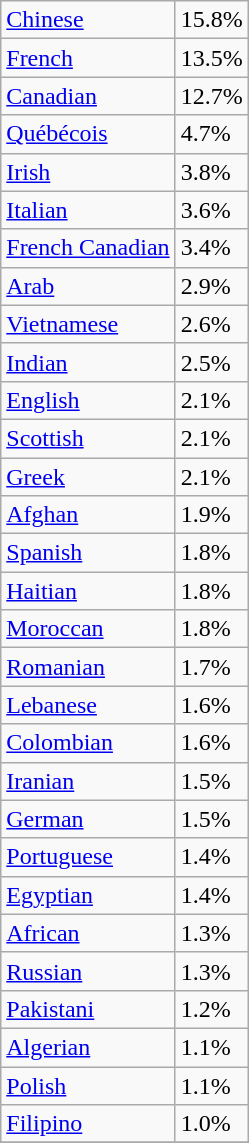<table class="wikitable" align="left">
<tr>
<td><a href='#'>Chinese</a></td>
<td>15.8%</td>
</tr>
<tr>
<td><a href='#'>French</a></td>
<td>13.5%</td>
</tr>
<tr>
<td><a href='#'>Canadian</a></td>
<td>12.7%</td>
</tr>
<tr>
<td><a href='#'>Québécois</a></td>
<td>4.7%</td>
</tr>
<tr>
<td><a href='#'>Irish</a></td>
<td>3.8%</td>
</tr>
<tr>
<td><a href='#'>Italian</a></td>
<td>3.6%</td>
</tr>
<tr>
<td><a href='#'>French Canadian</a></td>
<td>3.4%</td>
</tr>
<tr>
<td><a href='#'>Arab</a></td>
<td>2.9%</td>
</tr>
<tr>
<td><a href='#'>Vietnamese</a></td>
<td>2.6%</td>
</tr>
<tr>
<td><a href='#'>Indian</a></td>
<td>2.5%</td>
</tr>
<tr>
<td><a href='#'>English</a></td>
<td>2.1%</td>
</tr>
<tr>
<td><a href='#'>Scottish</a></td>
<td>2.1%</td>
</tr>
<tr>
<td><a href='#'>Greek</a></td>
<td>2.1%</td>
</tr>
<tr>
<td><a href='#'>Afghan</a></td>
<td>1.9%</td>
</tr>
<tr>
<td><a href='#'>Spanish</a></td>
<td>1.8%</td>
</tr>
<tr>
<td><a href='#'>Haitian</a></td>
<td>1.8%</td>
</tr>
<tr>
<td><a href='#'>Moroccan</a></td>
<td>1.8%</td>
</tr>
<tr>
<td><a href='#'>Romanian</a></td>
<td>1.7%</td>
</tr>
<tr>
<td><a href='#'>Lebanese</a></td>
<td>1.6%</td>
</tr>
<tr>
<td><a href='#'>Colombian</a></td>
<td>1.6%</td>
</tr>
<tr>
<td><a href='#'>Iranian</a></td>
<td>1.5%</td>
</tr>
<tr>
<td><a href='#'>German</a></td>
<td>1.5%</td>
</tr>
<tr>
<td><a href='#'>Portuguese</a></td>
<td>1.4%</td>
</tr>
<tr>
<td><a href='#'>Egyptian</a></td>
<td>1.4%</td>
</tr>
<tr>
<td><a href='#'>African</a></td>
<td>1.3%</td>
</tr>
<tr>
<td><a href='#'>Russian</a></td>
<td>1.3%</td>
</tr>
<tr>
<td><a href='#'>Pakistani</a></td>
<td>1.2%</td>
</tr>
<tr>
<td><a href='#'>Algerian</a></td>
<td>1.1%</td>
</tr>
<tr>
<td><a href='#'>Polish</a></td>
<td>1.1%</td>
</tr>
<tr>
<td><a href='#'>Filipino</a></td>
<td>1.0%</td>
</tr>
<tr>
</tr>
</table>
